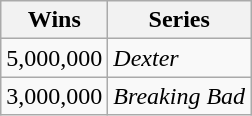<table class="wikitable">
<tr>
<th>Wins</th>
<th>Series</th>
</tr>
<tr>
<td>5,000,000</td>
<td><em>Dexter</em></td>
</tr>
<tr>
<td>3,000,000</td>
<td><em>Breaking Bad</em></td>
</tr>
</table>
